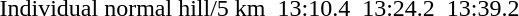<table>
<tr>
<td>Individual normal hill/5 km<br></td>
<td></td>
<td>13:10.4</td>
<td></td>
<td>13:24.2</td>
<td></td>
<td>13:39.2</td>
</tr>
</table>
